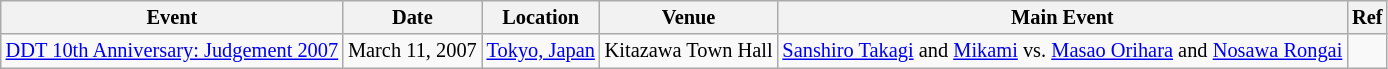<table class="wikitable" style="font-size:85%;">
<tr>
<th>Event</th>
<th>Date</th>
<th>Location</th>
<th>Venue</th>
<th>Main Event</th>
<th>Ref</th>
</tr>
<tr>
<td><a href='#'>DDT 10th Anniversary: Judgement 2007</a></td>
<td>March 11, 2007</td>
<td><a href='#'>Tokyo, Japan</a></td>
<td>Kitazawa Town Hall</td>
<td><a href='#'>Sanshiro Takagi</a> and <a href='#'>Mikami</a> vs. <a href='#'>Masao Orihara</a> and <a href='#'>Nosawa Rongai</a></td>
<td></td>
</tr>
</table>
